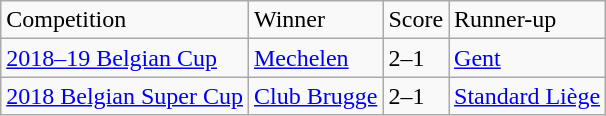<table class="wikitable">
<tr>
<td>Competition</td>
<td>Winner</td>
<td>Score</td>
<td>Runner-up</td>
</tr>
<tr>
<td align=left><a href='#'>2018–19 Belgian Cup</a></td>
<td><a href='#'>Mechelen</a></td>
<td align=left>2–1</td>
<td><a href='#'>Gent</a></td>
</tr>
<tr>
<td><a href='#'>2018 Belgian Super Cup</a></td>
<td><a href='#'>Club Brugge</a></td>
<td align=left>2–1</td>
<td><a href='#'>Standard Liège</a></td>
</tr>
</table>
